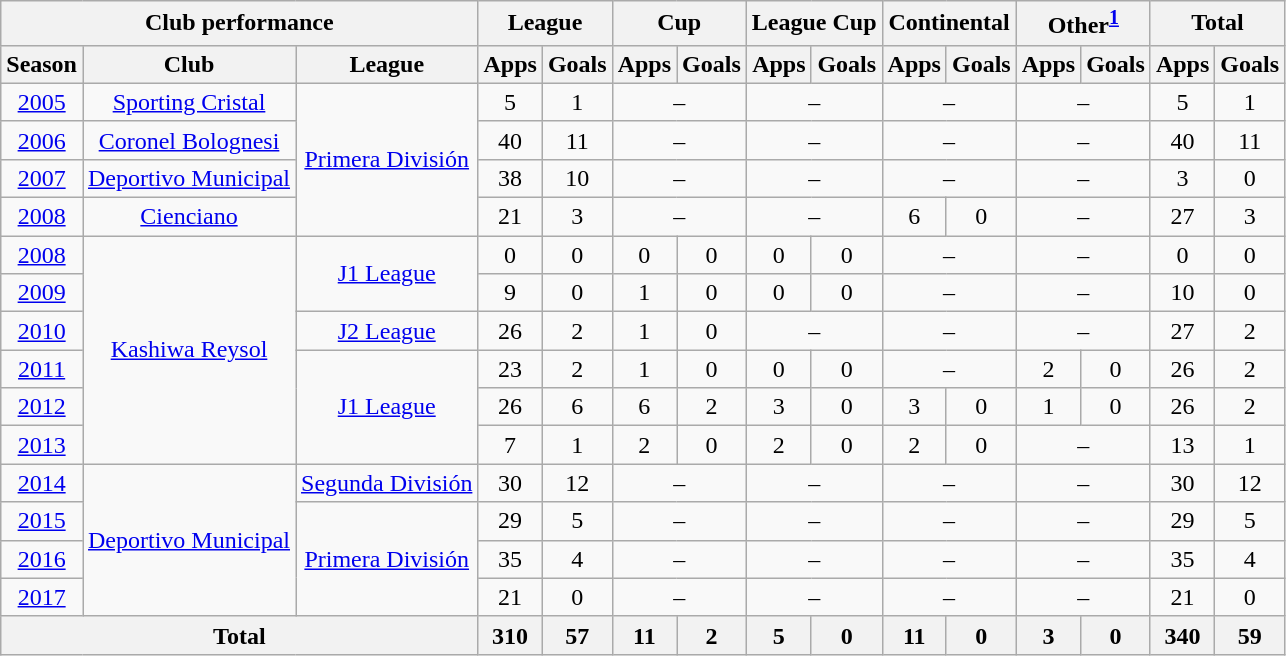<table class="wikitable" style="text-align:center;">
<tr>
<th colspan=3>Club performance</th>
<th colspan=2>League</th>
<th colspan=2>Cup</th>
<th colspan=2>League Cup</th>
<th colspan=2>Continental</th>
<th colspan="2">Other<sup><a href='#'>1</a></sup></th>
<th colspan=2>Total</th>
</tr>
<tr>
<th>Season</th>
<th>Club</th>
<th>League</th>
<th>Apps</th>
<th>Goals</th>
<th>Apps</th>
<th>Goals</th>
<th>Apps</th>
<th>Goals</th>
<th>Apps</th>
<th>Goals</th>
<th>Apps</th>
<th>Goals</th>
<th>Apps</th>
<th>Goals</th>
</tr>
<tr>
<td><a href='#'>2005</a></td>
<td><a href='#'>Sporting Cristal</a></td>
<td rowspan="4"><a href='#'>Primera División</a></td>
<td>5</td>
<td>1</td>
<td colspan="2">–</td>
<td colspan="2">–</td>
<td colspan="2">–</td>
<td colspan="2">–</td>
<td>5</td>
<td>1</td>
</tr>
<tr>
<td><a href='#'>2006</a></td>
<td><a href='#'>Coronel Bolognesi</a></td>
<td>40</td>
<td>11</td>
<td colspan="2">–</td>
<td colspan="2">–</td>
<td colspan="2">–</td>
<td colspan="2">–</td>
<td>40</td>
<td>11</td>
</tr>
<tr>
<td><a href='#'>2007</a></td>
<td><a href='#'>Deportivo Municipal</a></td>
<td>38</td>
<td>10</td>
<td colspan="2">–</td>
<td colspan="2">–</td>
<td colspan="2">–</td>
<td colspan="2">–</td>
<td>3</td>
<td>0</td>
</tr>
<tr>
<td><a href='#'>2008</a></td>
<td><a href='#'>Cienciano</a></td>
<td>21</td>
<td>3</td>
<td colspan="2">–</td>
<td colspan="2">–</td>
<td>6</td>
<td>0</td>
<td colspan="2">–</td>
<td>27</td>
<td>3</td>
</tr>
<tr>
<td><a href='#'>2008</a></td>
<td rowspan="6"><a href='#'>Kashiwa Reysol</a></td>
<td rowspan="2"><a href='#'>J1 League</a></td>
<td>0</td>
<td>0</td>
<td>0</td>
<td>0</td>
<td>0</td>
<td>0</td>
<td colspan="2">–</td>
<td colspan="2">–</td>
<td>0</td>
<td>0</td>
</tr>
<tr>
<td><a href='#'>2009</a></td>
<td>9</td>
<td>0</td>
<td>1</td>
<td>0</td>
<td>0</td>
<td>0</td>
<td colspan="2">–</td>
<td colspan="2">–</td>
<td>10</td>
<td>0</td>
</tr>
<tr>
<td><a href='#'>2010</a></td>
<td><a href='#'>J2 League</a></td>
<td>26</td>
<td>2</td>
<td>1</td>
<td>0</td>
<td colspan="2">–</td>
<td colspan="2">–</td>
<td colspan="2">–</td>
<td>27</td>
<td>2</td>
</tr>
<tr>
<td><a href='#'>2011</a></td>
<td rowspan="3"><a href='#'>J1 League</a></td>
<td>23</td>
<td>2</td>
<td>1</td>
<td>0</td>
<td>0</td>
<td>0</td>
<td colspan="2">–</td>
<td>2</td>
<td>0</td>
<td>26</td>
<td>2</td>
</tr>
<tr>
<td><a href='#'>2012</a></td>
<td>26</td>
<td>6</td>
<td>6</td>
<td>2</td>
<td>3</td>
<td>0</td>
<td>3</td>
<td>0</td>
<td>1</td>
<td>0</td>
<td>26</td>
<td>2</td>
</tr>
<tr>
<td><a href='#'>2013</a></td>
<td>7</td>
<td>1</td>
<td>2</td>
<td>0</td>
<td>2</td>
<td>0</td>
<td>2</td>
<td>0</td>
<td colspan="2">–</td>
<td>13</td>
<td>1</td>
</tr>
<tr>
<td><a href='#'>2014</a></td>
<td rowspan="4"><a href='#'>Deportivo Municipal</a></td>
<td><a href='#'>Segunda División</a></td>
<td>30</td>
<td>12</td>
<td colspan="2">–</td>
<td colspan="2">–</td>
<td colspan="2">–</td>
<td colspan="2">–</td>
<td>30</td>
<td>12</td>
</tr>
<tr>
<td><a href='#'>2015</a></td>
<td rowspan="3"><a href='#'>Primera División</a></td>
<td>29</td>
<td>5</td>
<td colspan="2">–</td>
<td colspan="2">–</td>
<td colspan="2">–</td>
<td colspan="2">–</td>
<td>29</td>
<td>5</td>
</tr>
<tr>
<td><a href='#'>2016</a></td>
<td>35</td>
<td>4</td>
<td colspan="2">–</td>
<td colspan="2">–</td>
<td colspan="2">–</td>
<td colspan="2">–</td>
<td>35</td>
<td>4</td>
</tr>
<tr>
<td><a href='#'>2017</a></td>
<td>21</td>
<td>0</td>
<td colspan="2">–</td>
<td colspan="2">–</td>
<td colspan="2">–</td>
<td colspan="2">–</td>
<td>21</td>
<td>0</td>
</tr>
<tr>
<th colspan=3>Total</th>
<th>310</th>
<th>57</th>
<th>11</th>
<th>2</th>
<th>5</th>
<th>0</th>
<th>11</th>
<th>0</th>
<th>3</th>
<th>0</th>
<th>340</th>
<th>59</th>
</tr>
</table>
